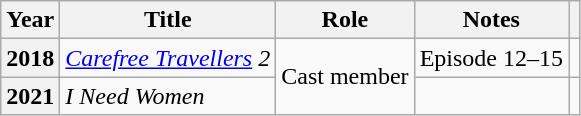<table class="wikitable plainrowheaders sortable">
<tr>
<th scope="col">Year</th>
<th scope="col">Title</th>
<th scope="col">Role</th>
<th scope="col">Notes</th>
<th scope="col" class="unsortable"></th>
</tr>
<tr>
<th scope="row">2018</th>
<td><em><a href='#'>Carefree Travellers</a> 2</em></td>
<td rowspan="2">Cast member</td>
<td>Episode 12–15</td>
<td style="text-align:center"></td>
</tr>
<tr>
<th scope="row">2021</th>
<td><em>I Need Women</em></td>
<td></td>
<td style="text-align:center"></td>
</tr>
</table>
